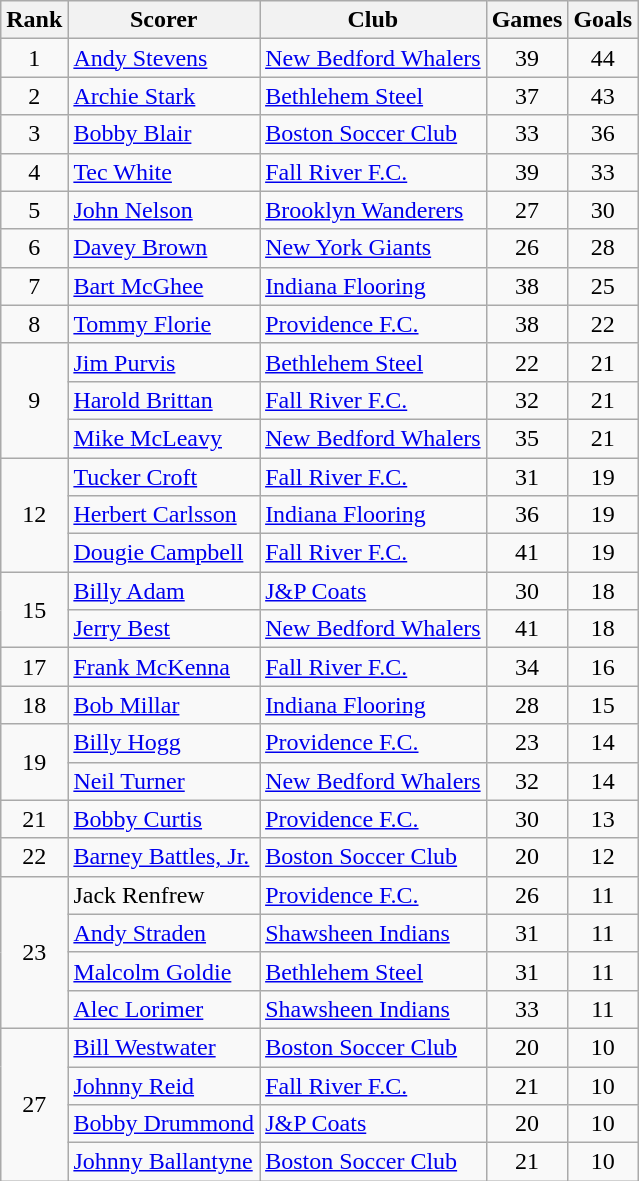<table class="wikitable">
<tr>
<th>Rank</th>
<th>Scorer</th>
<th>Club</th>
<th>Games</th>
<th>Goals</th>
</tr>
<tr>
<td align=center>1</td>
<td><a href='#'>Andy Stevens</a></td>
<td><a href='#'>New Bedford Whalers</a></td>
<td align=center>39</td>
<td align=center>44</td>
</tr>
<tr>
<td align=center>2</td>
<td><a href='#'>Archie Stark</a></td>
<td><a href='#'>Bethlehem Steel</a></td>
<td align=center>37</td>
<td align=center>43</td>
</tr>
<tr>
<td align=center>3</td>
<td><a href='#'>Bobby Blair</a></td>
<td><a href='#'>Boston Soccer Club</a></td>
<td align=center>33</td>
<td align=center>36</td>
</tr>
<tr>
<td align=center>4</td>
<td><a href='#'>Tec White</a></td>
<td><a href='#'>Fall River F.C.</a></td>
<td align=center>39</td>
<td align=center>33</td>
</tr>
<tr>
<td align=center>5</td>
<td><a href='#'>John Nelson</a></td>
<td><a href='#'>Brooklyn Wanderers</a></td>
<td align=center>27</td>
<td align=center>30</td>
</tr>
<tr>
<td align=center>6</td>
<td><a href='#'>Davey Brown</a></td>
<td><a href='#'>New York Giants</a></td>
<td align=center>26</td>
<td align=center>28</td>
</tr>
<tr>
<td align=center>7</td>
<td><a href='#'>Bart McGhee</a></td>
<td><a href='#'>Indiana Flooring</a></td>
<td align=center>38</td>
<td align=center>25</td>
</tr>
<tr>
<td align=center>8</td>
<td><a href='#'>Tommy Florie</a></td>
<td><a href='#'>Providence F.C.</a></td>
<td align=center>38</td>
<td align=center>22</td>
</tr>
<tr>
<td rowspan="3" align=center>9</td>
<td><a href='#'>Jim Purvis</a></td>
<td><a href='#'>Bethlehem Steel</a></td>
<td align=center>22</td>
<td align=center>21</td>
</tr>
<tr>
<td><a href='#'>Harold Brittan</a></td>
<td><a href='#'>Fall River F.C.</a></td>
<td align=center>32</td>
<td align=center>21</td>
</tr>
<tr>
<td><a href='#'>Mike McLeavy</a></td>
<td><a href='#'>New Bedford Whalers</a></td>
<td align=center>35</td>
<td align=center>21</td>
</tr>
<tr>
<td rowspan="3" align=center>12</td>
<td><a href='#'>Tucker Croft</a></td>
<td><a href='#'>Fall River F.C.</a></td>
<td align=center>31</td>
<td align=center>19</td>
</tr>
<tr>
<td><a href='#'>Herbert Carlsson</a></td>
<td><a href='#'>Indiana Flooring</a></td>
<td align=center>36</td>
<td align=center>19</td>
</tr>
<tr>
<td><a href='#'>Dougie Campbell</a></td>
<td><a href='#'>Fall River F.C.</a></td>
<td align=center>41</td>
<td align=center>19</td>
</tr>
<tr>
<td rowspan="2" align=center>15</td>
<td><a href='#'>Billy Adam</a></td>
<td><a href='#'>J&P Coats</a></td>
<td align=center>30</td>
<td align=center>18</td>
</tr>
<tr>
<td><a href='#'>Jerry Best</a></td>
<td><a href='#'>New Bedford Whalers</a></td>
<td align=center>41</td>
<td align=center>18</td>
</tr>
<tr>
<td align=center>17</td>
<td><a href='#'>Frank McKenna</a></td>
<td><a href='#'>Fall River F.C.</a></td>
<td align=center>34</td>
<td align=center>16</td>
</tr>
<tr>
<td align=center>18</td>
<td><a href='#'>Bob Millar</a></td>
<td><a href='#'>Indiana Flooring</a></td>
<td align=center>28</td>
<td align=center>15</td>
</tr>
<tr>
<td rowspan="2" align=center>19</td>
<td><a href='#'>Billy Hogg</a></td>
<td><a href='#'>Providence F.C.</a></td>
<td align=center>23</td>
<td align=center>14</td>
</tr>
<tr>
<td><a href='#'>Neil Turner</a></td>
<td><a href='#'>New Bedford Whalers</a></td>
<td align=center>32</td>
<td align=center>14</td>
</tr>
<tr>
<td align=center>21</td>
<td><a href='#'>Bobby Curtis</a></td>
<td><a href='#'>Providence F.C.</a></td>
<td align=center>30</td>
<td align=center>13</td>
</tr>
<tr>
<td align=center>22</td>
<td><a href='#'>Barney Battles, Jr.</a></td>
<td><a href='#'>Boston Soccer Club</a></td>
<td align=center>20</td>
<td align=center>12</td>
</tr>
<tr>
<td rowspan="4" align=center>23</td>
<td>Jack Renfrew</td>
<td><a href='#'>Providence F.C.</a></td>
<td align=center>26</td>
<td align=center>11</td>
</tr>
<tr>
<td><a href='#'>Andy Straden</a></td>
<td><a href='#'>Shawsheen Indians</a></td>
<td align=center>31</td>
<td align=center>11</td>
</tr>
<tr>
<td><a href='#'>Malcolm Goldie</a></td>
<td><a href='#'>Bethlehem Steel</a></td>
<td align=center>31</td>
<td align=center>11</td>
</tr>
<tr>
<td><a href='#'>Alec Lorimer</a></td>
<td><a href='#'>Shawsheen Indians</a></td>
<td align=center>33</td>
<td align=center>11</td>
</tr>
<tr>
<td rowspan="4" align=center>27</td>
<td><a href='#'>Bill Westwater</a></td>
<td><a href='#'>Boston Soccer Club</a></td>
<td align=center>20</td>
<td align=center>10</td>
</tr>
<tr>
<td><a href='#'>Johnny Reid</a></td>
<td><a href='#'>Fall River F.C.</a></td>
<td align=center>21</td>
<td align=center>10</td>
</tr>
<tr>
<td><a href='#'>Bobby Drummond</a></td>
<td><a href='#'>J&P Coats</a></td>
<td align=center>20</td>
<td align=center>10</td>
</tr>
<tr>
<td><a href='#'>Johnny Ballantyne</a></td>
<td><a href='#'>Boston Soccer Club</a></td>
<td align=center>21</td>
<td align=center>10</td>
</tr>
</table>
